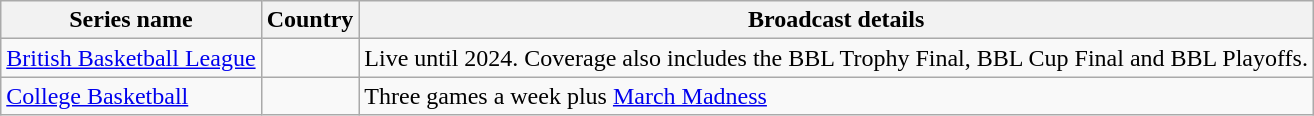<table class="wikitable">
<tr>
<th>Series name</th>
<th>Country</th>
<th>Broadcast details</th>
</tr>
<tr>
<td><a href='#'>British Basketball League</a></td>
<td></td>
<td>Live until 2024. Coverage also includes the BBL Trophy Final, BBL Cup Final and BBL Playoffs.</td>
</tr>
<tr>
<td><a href='#'>College Basketball</a></td>
<td></td>
<td>Three games a week plus <a href='#'>March Madness</a></td>
</tr>
</table>
